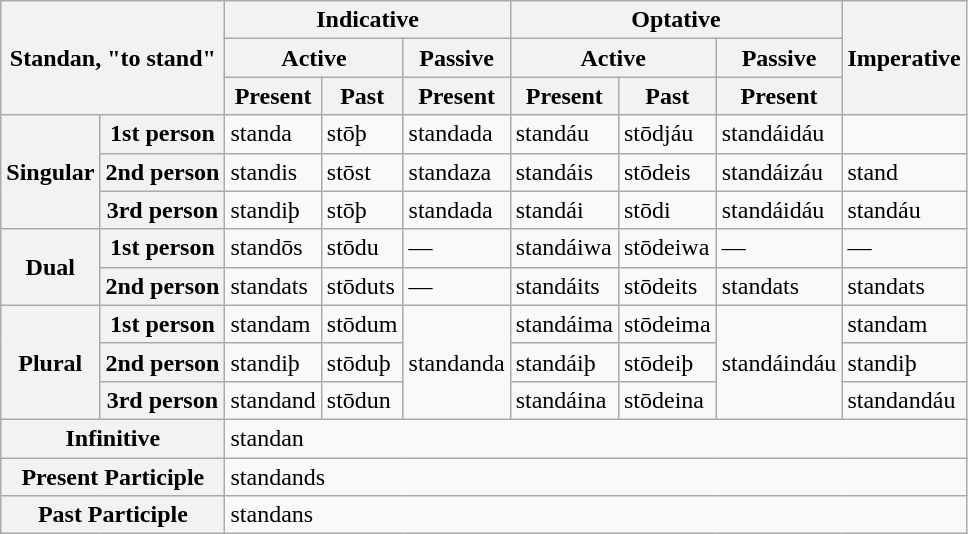<table class="wikitable mw-collapsible">
<tr>
<th colspan="2" rowspan="3">Standan, "to stand"</th>
<th colspan="3">Indicative</th>
<th colspan="3">Optative</th>
<th rowspan="3">Imperative</th>
</tr>
<tr>
<th colspan="2">Active</th>
<th>Passive</th>
<th colspan="2">Active</th>
<th>Passive</th>
</tr>
<tr>
<th>Present</th>
<th>Past</th>
<th>Present</th>
<th>Present</th>
<th>Past</th>
<th>Present</th>
</tr>
<tr>
<th rowspan="3">Singular</th>
<th>1st person</th>
<td>standa</td>
<td>stōþ</td>
<td>standada</td>
<td>standáu</td>
<td>stōdjáu</td>
<td>standáidáu</td>
<td></td>
</tr>
<tr>
<th>2nd person</th>
<td>standis</td>
<td>stōst</td>
<td>standaza</td>
<td>standáis</td>
<td>stōdeis</td>
<td>standáizáu</td>
<td>stand</td>
</tr>
<tr>
<th>3rd person</th>
<td>standiþ</td>
<td>stōþ</td>
<td>standada</td>
<td>standái</td>
<td>stōdi</td>
<td>standáidáu</td>
<td>standáu</td>
</tr>
<tr>
<th rowspan="2">Dual</th>
<th>1st person</th>
<td>standōs</td>
<td>stōdu</td>
<td>—</td>
<td>standáiwa</td>
<td>stōdeiwa</td>
<td>—</td>
<td>—</td>
</tr>
<tr>
<th>2nd person</th>
<td>standats</td>
<td>stōduts</td>
<td>—</td>
<td>standáits</td>
<td>stōdeits</td>
<td>standats</td>
<td>standats</td>
</tr>
<tr>
<th rowspan="3">Plural</th>
<th>1st person</th>
<td>standam</td>
<td>stōdum</td>
<td rowspan="3">standanda</td>
<td>standáima</td>
<td>stōdeima</td>
<td rowspan="3">standáindáu</td>
<td>standam</td>
</tr>
<tr>
<th>2nd person</th>
<td>standiþ</td>
<td>stōduþ</td>
<td>standáiþ</td>
<td>stōdeiþ</td>
<td>standiþ</td>
</tr>
<tr>
<th>3rd person</th>
<td>standand</td>
<td>stōdun</td>
<td>standáina</td>
<td>stōdeina</td>
<td>standandáu</td>
</tr>
<tr>
<th colspan="2">Infinitive</th>
<td colspan="7">standan</td>
</tr>
<tr>
<th colspan="2">Present Participle</th>
<td colspan="7">standands</td>
</tr>
<tr>
<th colspan="2">Past Participle</th>
<td colspan="7">standans</td>
</tr>
</table>
